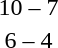<table style="text-align:center">
<tr>
<th width=200></th>
<th width=100></th>
<th width=200></th>
</tr>
<tr>
<td align=right><strong></strong></td>
<td>10 – 7</td>
<td align=left></td>
</tr>
<tr>
<td align=right><strong></strong></td>
<td>6 – 4</td>
<td align=left></td>
</tr>
</table>
